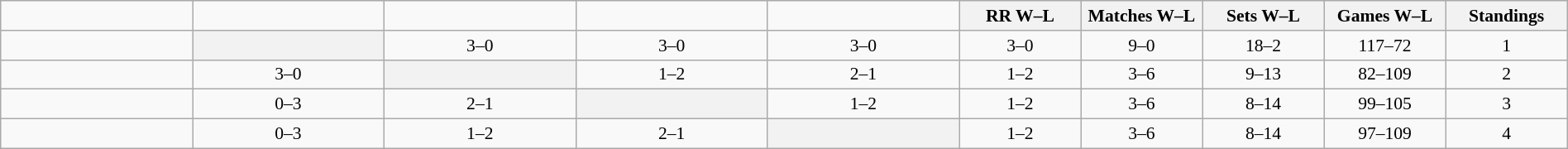<table class="wikitable" style="width: 100%; text-align:center; font-size:90%">
<tr>
<td width=130></td>
<td width=130></td>
<td width=130></td>
<td width=130></td>
<td width=130></td>
<th width=80>RR W–L</th>
<th width=80>Matches W–L</th>
<th width=80>Sets W–L</th>
<th width=80>Games W–L</th>
<th width=80>Standings</th>
</tr>
<tr>
<td style="text-align:left;"></td>
<th bgcolor="ededed"></th>
<td>3–0</td>
<td>3–0</td>
<td>3–0</td>
<td>3–0</td>
<td>9–0</td>
<td>18–2</td>
<td>117–72</td>
<td>1</td>
</tr>
<tr>
<td style="text-align:left;"></td>
<td>3–0</td>
<th bgcolor="ededed"></th>
<td>1–2</td>
<td>2–1</td>
<td>1–2</td>
<td>3–6</td>
<td>9–13</td>
<td>82–109</td>
<td>2</td>
</tr>
<tr>
<td style="text-align:left;"></td>
<td>0–3</td>
<td>2–1</td>
<th bgcolor="ededed"></th>
<td>1–2</td>
<td>1–2</td>
<td>3–6</td>
<td>8–14</td>
<td>99–105</td>
<td>3</td>
</tr>
<tr>
<td style="text-align:left;"></td>
<td>0–3</td>
<td>1–2</td>
<td>2–1</td>
<th bgcolor="ededed"></th>
<td>1–2</td>
<td>3–6</td>
<td>8–14</td>
<td>97–109</td>
<td>4</td>
</tr>
</table>
